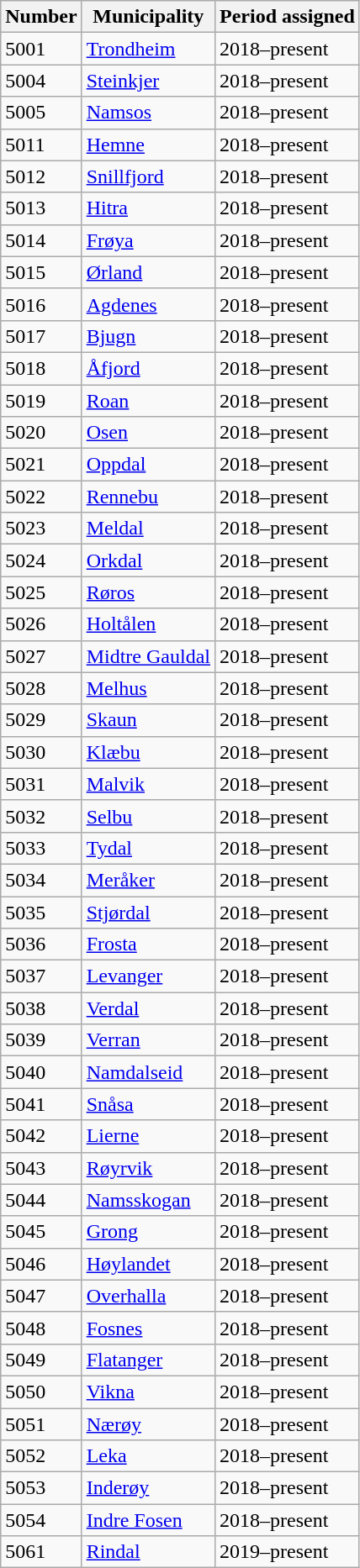<table class="wikitable">
<tr>
<th>Number</th>
<th>Municipality</th>
<th>Period assigned</th>
</tr>
<tr>
<td>5001</td>
<td><a href='#'>Trondheim</a></td>
<td>2018–present</td>
</tr>
<tr>
<td>5004</td>
<td><a href='#'>Steinkjer</a></td>
<td>2018–present</td>
</tr>
<tr>
<td>5005</td>
<td><a href='#'>Namsos</a></td>
<td>2018–present</td>
</tr>
<tr>
<td>5011</td>
<td><a href='#'>Hemne</a></td>
<td>2018–present</td>
</tr>
<tr>
<td>5012</td>
<td><a href='#'>Snillfjord</a></td>
<td>2018–present</td>
</tr>
<tr>
<td>5013</td>
<td><a href='#'>Hitra</a></td>
<td>2018–present</td>
</tr>
<tr>
<td>5014</td>
<td><a href='#'>Frøya</a></td>
<td>2018–present</td>
</tr>
<tr>
<td>5015</td>
<td><a href='#'>Ørland</a></td>
<td>2018–present</td>
</tr>
<tr>
<td>5016</td>
<td><a href='#'>Agdenes</a></td>
<td>2018–present</td>
</tr>
<tr>
<td>5017</td>
<td><a href='#'>Bjugn</a></td>
<td>2018–present</td>
</tr>
<tr>
<td>5018</td>
<td><a href='#'>Åfjord</a></td>
<td>2018–present</td>
</tr>
<tr>
<td>5019</td>
<td><a href='#'>Roan</a></td>
<td>2018–present</td>
</tr>
<tr>
<td>5020</td>
<td><a href='#'>Osen</a></td>
<td>2018–present</td>
</tr>
<tr>
<td>5021</td>
<td><a href='#'>Oppdal</a></td>
<td>2018–present</td>
</tr>
<tr>
<td>5022</td>
<td><a href='#'>Rennebu</a></td>
<td>2018–present</td>
</tr>
<tr>
<td>5023</td>
<td><a href='#'>Meldal</a></td>
<td>2018–present</td>
</tr>
<tr>
<td>5024</td>
<td><a href='#'>Orkdal</a></td>
<td>2018–present</td>
</tr>
<tr>
<td>5025</td>
<td><a href='#'>Røros</a></td>
<td>2018–present</td>
</tr>
<tr>
<td>5026</td>
<td><a href='#'>Holtålen</a></td>
<td>2018–present</td>
</tr>
<tr>
<td>5027</td>
<td><a href='#'>Midtre Gauldal</a></td>
<td>2018–present</td>
</tr>
<tr>
<td>5028</td>
<td><a href='#'>Melhus</a></td>
<td>2018–present</td>
</tr>
<tr>
<td>5029</td>
<td><a href='#'>Skaun</a></td>
<td>2018–present</td>
</tr>
<tr>
<td>5030</td>
<td><a href='#'>Klæbu</a></td>
<td>2018–present</td>
</tr>
<tr>
<td>5031</td>
<td><a href='#'>Malvik</a></td>
<td>2018–present</td>
</tr>
<tr>
<td>5032</td>
<td><a href='#'>Selbu</a></td>
<td>2018–present</td>
</tr>
<tr>
<td>5033</td>
<td><a href='#'>Tydal</a></td>
<td>2018–present</td>
</tr>
<tr>
<td>5034</td>
<td><a href='#'>Meråker</a></td>
<td>2018–present</td>
</tr>
<tr>
<td>5035</td>
<td><a href='#'>Stjørdal</a></td>
<td>2018–present</td>
</tr>
<tr>
<td>5036</td>
<td><a href='#'>Frosta</a></td>
<td>2018–present</td>
</tr>
<tr>
<td>5037</td>
<td><a href='#'>Levanger</a></td>
<td>2018–present</td>
</tr>
<tr>
<td>5038</td>
<td><a href='#'>Verdal</a></td>
<td>2018–present</td>
</tr>
<tr>
<td>5039</td>
<td><a href='#'>Verran</a></td>
<td>2018–present</td>
</tr>
<tr>
<td>5040</td>
<td><a href='#'>Namdalseid</a></td>
<td>2018–present</td>
</tr>
<tr>
<td>5041</td>
<td><a href='#'>Snåsa</a></td>
<td>2018–present</td>
</tr>
<tr>
<td>5042</td>
<td><a href='#'>Lierne</a></td>
<td>2018–present</td>
</tr>
<tr>
<td>5043</td>
<td><a href='#'>Røyrvik</a></td>
<td>2018–present</td>
</tr>
<tr>
<td>5044</td>
<td><a href='#'>Namsskogan</a></td>
<td>2018–present</td>
</tr>
<tr>
<td>5045</td>
<td><a href='#'>Grong</a></td>
<td>2018–present</td>
</tr>
<tr>
<td>5046</td>
<td><a href='#'>Høylandet</a></td>
<td>2018–present</td>
</tr>
<tr>
<td>5047</td>
<td><a href='#'>Overhalla</a></td>
<td>2018–present</td>
</tr>
<tr>
<td>5048</td>
<td><a href='#'>Fosnes</a></td>
<td>2018–present</td>
</tr>
<tr>
<td>5049</td>
<td><a href='#'>Flatanger</a></td>
<td>2018–present</td>
</tr>
<tr>
<td>5050</td>
<td><a href='#'>Vikna</a></td>
<td>2018–present</td>
</tr>
<tr>
<td>5051</td>
<td><a href='#'>Nærøy</a></td>
<td>2018–present</td>
</tr>
<tr>
<td>5052</td>
<td><a href='#'>Leka</a></td>
<td>2018–present</td>
</tr>
<tr>
<td>5053</td>
<td><a href='#'>Inderøy</a></td>
<td>2018–present</td>
</tr>
<tr>
<td>5054</td>
<td><a href='#'>Indre Fosen</a></td>
<td>2018–present</td>
</tr>
<tr>
<td>5061</td>
<td><a href='#'>Rindal</a></td>
<td>2019–present</td>
</tr>
</table>
